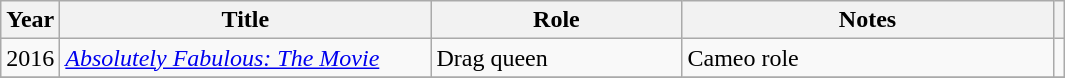<table class="wikitable plainrowheaders" style="text-align:left;">
<tr>
<th>Year</th>
<th style="width:15em;">Title</th>
<th style="width:10em;">Role</th>
<th style="width:15em;">Notes</th>
<th></th>
</tr>
<tr>
<td>2016</td>
<td><em><a href='#'>Absolutely Fabulous: The Movie</a></em></td>
<td>Drag queen</td>
<td>Cameo role</td>
<td></td>
</tr>
<tr>
</tr>
</table>
